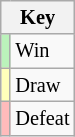<table class="wikitable" style="font-size: 85%">
<tr>
<th colspan="2">Key</th>
</tr>
<tr>
<td bgcolor=#BBF3BB></td>
<td>Win</td>
</tr>
<tr>
<td bgcolor=#FFFFBB></td>
<td>Draw</td>
</tr>
<tr>
<td bgcolor=#FFBBBB></td>
<td>Defeat</td>
</tr>
</table>
